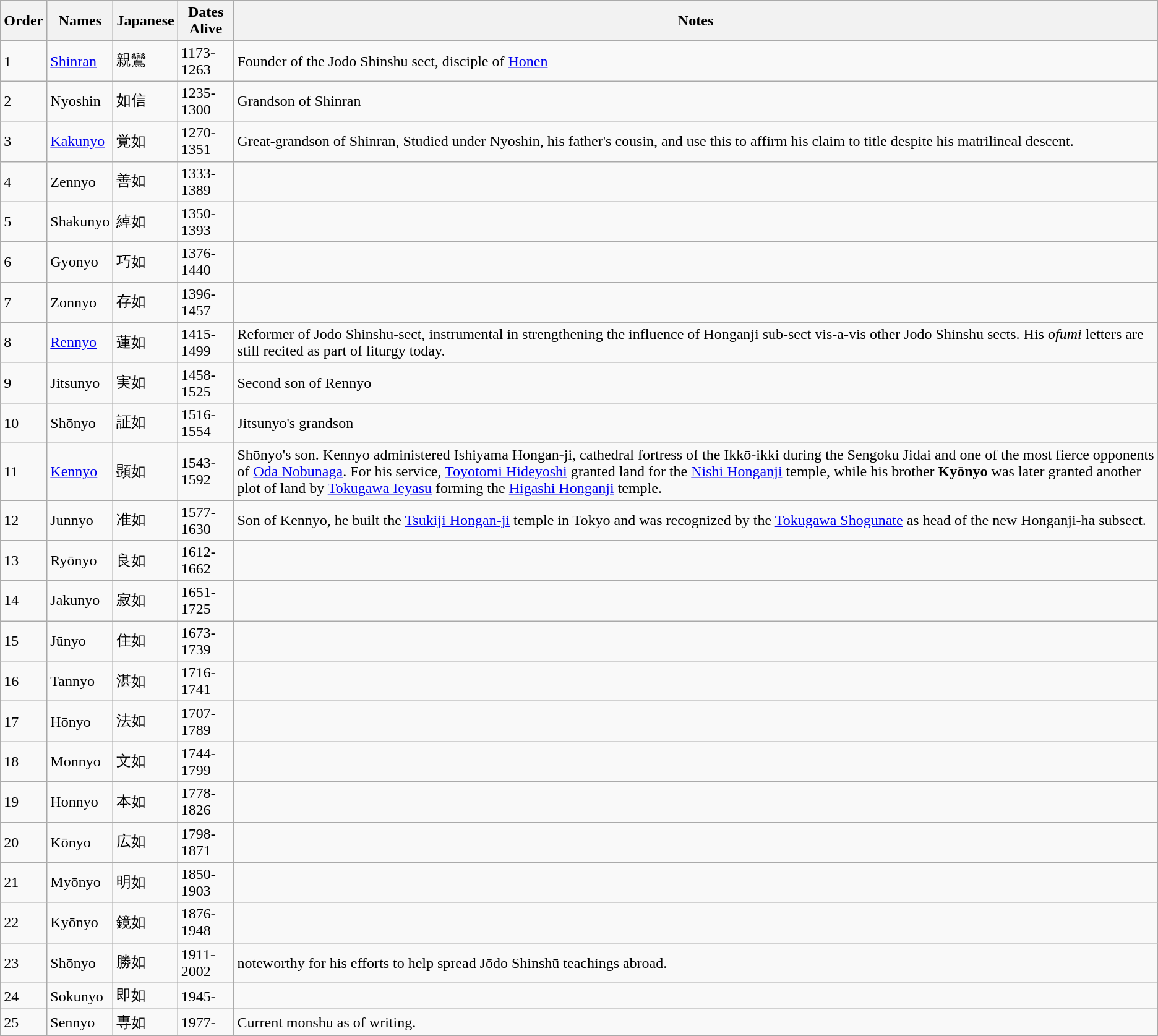<table class="wikitable">
<tr>
<th>Order</th>
<th>Names</th>
<th>Japanese</th>
<th>Dates Alive</th>
<th>Notes</th>
</tr>
<tr>
<td>1</td>
<td><a href='#'>Shinran</a></td>
<td>親鸞</td>
<td>1173-1263</td>
<td>Founder of the Jodo Shinshu sect, disciple of <a href='#'>Honen</a></td>
</tr>
<tr>
<td>2</td>
<td>Nyoshin</td>
<td>如信</td>
<td>1235-1300</td>
<td>Grandson of Shinran</td>
</tr>
<tr>
<td>3</td>
<td><a href='#'>Kakunyo</a></td>
<td>覚如</td>
<td>1270-1351</td>
<td>Great-grandson of Shinran, Studied under Nyoshin, his father's cousin, and use this to affirm his claim to title despite his matrilineal descent.</td>
</tr>
<tr>
<td>4</td>
<td>Zennyo</td>
<td>善如</td>
<td>1333-1389</td>
<td></td>
</tr>
<tr>
<td>5</td>
<td>Shakunyo</td>
<td>綽如</td>
<td>1350-1393</td>
<td></td>
</tr>
<tr>
<td>6</td>
<td>Gyonyo</td>
<td>巧如</td>
<td>1376-1440</td>
<td></td>
</tr>
<tr>
<td>7</td>
<td>Zonnyo</td>
<td>存如</td>
<td>1396-1457</td>
<td></td>
</tr>
<tr>
<td>8</td>
<td><a href='#'>Rennyo</a></td>
<td>蓮如</td>
<td>1415-1499</td>
<td>Reformer of Jodo Shinshu-sect, instrumental in strengthening the influence of Honganji sub-sect vis-a-vis other Jodo Shinshu sects.  His <em>ofumi</em> letters are still recited as part of liturgy today.</td>
</tr>
<tr>
<td>9</td>
<td>Jitsunyo</td>
<td>実如</td>
<td>1458-1525</td>
<td>Second son of Rennyo</td>
</tr>
<tr>
<td>10</td>
<td>Shōnyo</td>
<td>証如</td>
<td>1516-1554</td>
<td>Jitsunyo's grandson</td>
</tr>
<tr>
<td>11</td>
<td><a href='#'>Kennyo</a></td>
<td>顕如</td>
<td>1543-1592</td>
<td>Shōnyo's son.  Kennyo administered Ishiyama Hongan-ji, cathedral fortress of the Ikkō-ikki during the Sengoku Jidai and one of the most fierce opponents of <a href='#'>Oda Nobunaga</a>.  For his service, <a href='#'>Toyotomi Hideyoshi</a> granted land for the <a href='#'>Nishi Honganji</a> temple, while his brother <strong>Kyōnyo</strong> was later granted another plot of land by <a href='#'>Tokugawa Ieyasu</a> forming the <a href='#'>Higashi Honganji</a> temple.</td>
</tr>
<tr>
<td>12</td>
<td>Junnyo</td>
<td>准如</td>
<td>1577-1630</td>
<td>Son of Kennyo, he built the <a href='#'>Tsukiji Hongan-ji</a> temple in Tokyo and was recognized by the <a href='#'>Tokugawa Shogunate</a> as head of the new Honganji-ha subsect.</td>
</tr>
<tr>
<td>13</td>
<td>Ryōnyo</td>
<td>良如</td>
<td>1612-1662</td>
<td></td>
</tr>
<tr>
<td>14</td>
<td>Jakunyo</td>
<td>寂如</td>
<td>1651-1725</td>
<td></td>
</tr>
<tr>
<td>15</td>
<td>Jūnyo</td>
<td>住如</td>
<td>1673-1739</td>
<td></td>
</tr>
<tr>
<td>16</td>
<td>Tannyo</td>
<td>湛如</td>
<td>1716-1741</td>
<td></td>
</tr>
<tr>
<td>17</td>
<td>Hōnyo</td>
<td>法如</td>
<td>1707-1789</td>
<td></td>
</tr>
<tr>
<td>18</td>
<td>Monnyo</td>
<td>文如</td>
<td>1744-1799</td>
<td></td>
</tr>
<tr>
<td>19</td>
<td>Honnyo</td>
<td>本如</td>
<td>1778-1826</td>
<td></td>
</tr>
<tr>
<td>20</td>
<td>Kōnyo</td>
<td>広如</td>
<td>1798-1871</td>
<td></td>
</tr>
<tr>
<td>21</td>
<td>Myōnyo</td>
<td>明如</td>
<td>1850-1903</td>
<td></td>
</tr>
<tr>
<td>22</td>
<td>Kyōnyo</td>
<td>鏡如</td>
<td>1876-1948</td>
<td></td>
</tr>
<tr>
<td>23</td>
<td>Shōnyo</td>
<td>勝如</td>
<td>1911-2002</td>
<td>noteworthy for his efforts to help spread Jōdo Shinshū teachings abroad.</td>
</tr>
<tr>
<td>24</td>
<td>Sokunyo</td>
<td>即如</td>
<td>1945-</td>
<td></td>
</tr>
<tr>
<td>25</td>
<td>Sennyo</td>
<td>専如</td>
<td>1977-</td>
<td>Current monshu as of writing.</td>
</tr>
<tr>
</tr>
</table>
